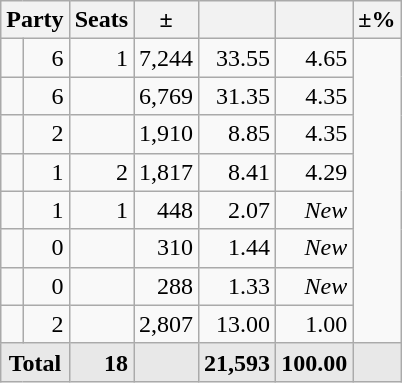<table class=wikitable>
<tr>
<th colspan=2 align=center>Party</th>
<th>Seats</th>
<th>±</th>
<th></th>
<th></th>
<th>±%</th>
</tr>
<tr>
<td></td>
<td align=right>6</td>
<td align=right>1</td>
<td align=right>7,244</td>
<td align=right>33.55</td>
<td align=right>4.65</td>
</tr>
<tr>
<td></td>
<td align=right>6</td>
<td align=right></td>
<td align=right>6,769</td>
<td align=right>31.35</td>
<td align=right>4.35</td>
</tr>
<tr>
<td></td>
<td align=right>2</td>
<td align=right></td>
<td align=right>1,910</td>
<td align=right>8.85</td>
<td align=right>4.35</td>
</tr>
<tr>
<td></td>
<td align=right>1</td>
<td align=right> 2</td>
<td align=right>1,817</td>
<td align=right>8.41</td>
<td align=right>4.29</td>
</tr>
<tr>
<td></td>
<td align=right>1</td>
<td align=right> 1</td>
<td align=right>448</td>
<td align=right>2.07</td>
<td align=right><em>New</em></td>
</tr>
<tr>
<td></td>
<td align=right>0</td>
<td align=right></td>
<td align=right>310</td>
<td align=right>1.44</td>
<td align=right><em>New</em></td>
</tr>
<tr>
<td></td>
<td align=right>0</td>
<td align=right></td>
<td align=right>288</td>
<td align=right>1.33</td>
<td align=right><em>New</em></td>
</tr>
<tr>
<td></td>
<td align=right>2</td>
<td align=right></td>
<td align=right>2,807</td>
<td align=right>13.00</td>
<td align=right>1.00</td>
</tr>
<tr style="font-weight:bold; background:rgb(232,232,232);">
<td colspan=2 align=center>Total</td>
<td align=right>18</td>
<td align=right></td>
<td align=right>21,593</td>
<td align=center>100.00</td>
<td align=center></td>
</tr>
</table>
